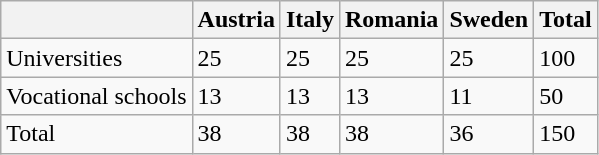<table class="wikitable">
<tr>
<th></th>
<th>Austria</th>
<th>Italy</th>
<th>Romania</th>
<th>Sweden</th>
<th>Total</th>
</tr>
<tr>
<td>Universities</td>
<td>25</td>
<td>25</td>
<td>25</td>
<td>25</td>
<td>100</td>
</tr>
<tr>
<td>Vocational schools</td>
<td>13</td>
<td>13</td>
<td>13</td>
<td>11</td>
<td>50</td>
</tr>
<tr>
<td>Total</td>
<td>38</td>
<td>38</td>
<td>38</td>
<td>36</td>
<td>150</td>
</tr>
</table>
